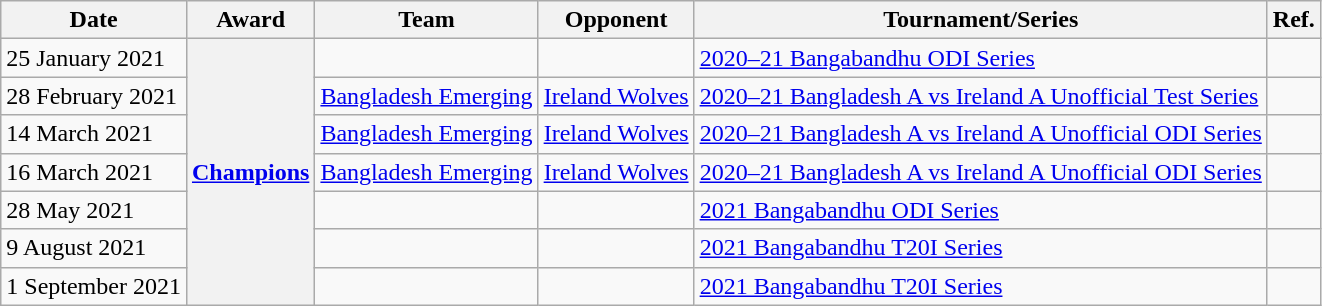<table class="wikitable">
<tr>
<th>Date</th>
<th>Award</th>
<th>Team</th>
<th>Opponent</th>
<th>Tournament/Series</th>
<th>Ref.</th>
</tr>
<tr>
<td>25 January 2021</td>
<th rowspan="7"><a href='#'>Champions</a></th>
<td></td>
<td></td>
<td><a href='#'>2020–21 Bangabandhu ODI Series</a></td>
<td></td>
</tr>
<tr>
<td>28 February 2021</td>
<td> <a href='#'>Bangladesh Emerging</a></td>
<td> <a href='#'>Ireland Wolves</a></td>
<td><a href='#'>2020–21 Bangladesh A vs Ireland A Unofficial Test Series</a></td>
<td></td>
</tr>
<tr>
<td>14 March 2021</td>
<td> <a href='#'>Bangladesh Emerging</a></td>
<td> <a href='#'>Ireland Wolves</a></td>
<td><a href='#'>2020–21 Bangladesh A vs Ireland A Unofficial ODI Series</a></td>
<td></td>
</tr>
<tr>
<td>16 March 2021</td>
<td> <a href='#'>Bangladesh Emerging</a></td>
<td> <a href='#'>Ireland Wolves</a></td>
<td><a href='#'>2020–21 Bangladesh A vs Ireland A Unofficial ODI Series</a></td>
<td></td>
</tr>
<tr>
<td>28 May 2021</td>
<td></td>
<td></td>
<td><a href='#'>2021 Bangabandhu ODI Series</a></td>
<td></td>
</tr>
<tr>
<td>9 August 2021</td>
<td></td>
<td></td>
<td><a href='#'>2021 Bangabandhu T20I Series</a></td>
<td></td>
</tr>
<tr>
<td>1 September 2021</td>
<td></td>
<td></td>
<td><a href='#'>2021 Bangabandhu T20I Series</a></td>
<td></td>
</tr>
</table>
